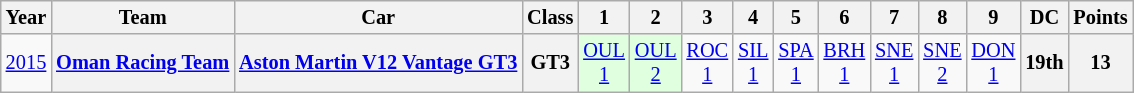<table class="wikitable" style="text-align:center; font-size:85%">
<tr>
<th>Year</th>
<th>Team</th>
<th>Car</th>
<th>Class</th>
<th>1</th>
<th>2</th>
<th>3</th>
<th>4</th>
<th>5</th>
<th>6</th>
<th>7</th>
<th>8</th>
<th>9</th>
<th>DC</th>
<th>Points</th>
</tr>
<tr>
<td><a href='#'>2015</a></td>
<th nowrap><a href='#'>Oman Racing Team</a></th>
<th nowrap><a href='#'>Aston Martin V12 Vantage GT3</a></th>
<th>GT3</th>
<td style="background:#DFFFDF;"><a href='#'>OUL<br>1</a><br></td>
<td style="background:#DFFFDF;"><a href='#'>OUL<br>2</a><br></td>
<td><a href='#'>ROC<br>1</a></td>
<td><a href='#'>SIL<br>1</a></td>
<td><a href='#'>SPA<br>1</a></td>
<td><a href='#'>BRH<br>1</a></td>
<td><a href='#'>SNE<br>1</a></td>
<td><a href='#'>SNE<br>2</a></td>
<td><a href='#'>DON<br>1</a></td>
<th>19th</th>
<th>13</th>
</tr>
</table>
